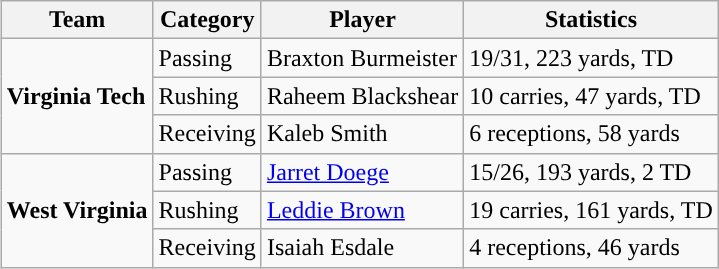<table class="wikitable" style="float: right;">
<tr>
<th>Team</th>
<th>Category</th>
<th>Player</th>
<th>Statistics</th>
</tr>
<tr>
<td rowspan=3><strong>Virginia Tech</strong></td>
<td>Passing</td>
<td>Braxton Burmeister</td>
<td>19/31, 223 yards, TD</td>
</tr>
<tr>
<td>Rushing</td>
<td>Raheem Blackshear</td>
<td>10 carries, 47 yards, TD</td>
</tr>
<tr>
<td>Receiving</td>
<td>Kaleb Smith</td>
<td>6 receptions, 58 yards</td>
</tr>
<tr>
<td rowspan=3><strong>West Virginia</strong></td>
<td>Passing</td>
<td><a href='#'>Jarret Doege</a></td>
<td>15/26, 193 yards, 2 TD</td>
</tr>
<tr>
<td>Rushing</td>
<td><a href='#'>Leddie Brown</a></td>
<td>19 carries, 161 yards, TD</td>
</tr>
<tr>
<td>Receiving</td>
<td>Isaiah Esdale</td>
<td>4 receptions, 46 yards</td>
</tr>
</table>
